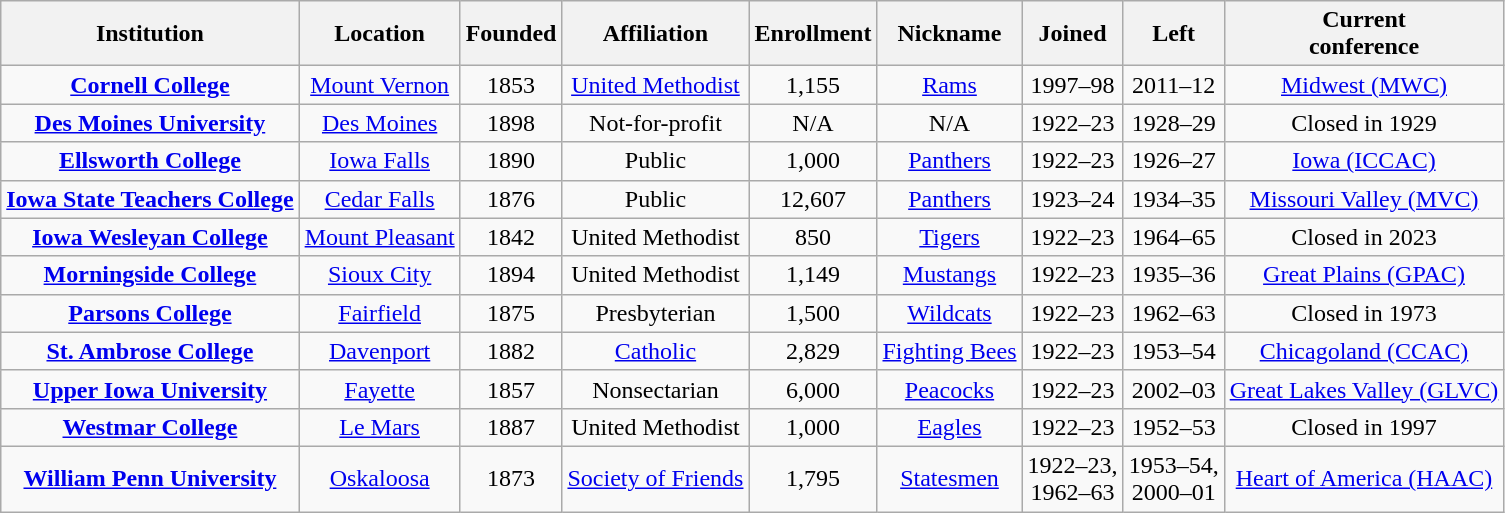<table class="wikitable sortable" style="text-align:center;">
<tr>
<th>Institution</th>
<th>Location</th>
<th>Founded</th>
<th>Affiliation</th>
<th>Enrollment</th>
<th>Nickname</th>
<th>Joined</th>
<th>Left</th>
<th>Current<br>conference</th>
</tr>
<tr>
<td><strong><a href='#'>Cornell College</a></strong></td>
<td><a href='#'>Mount Vernon</a></td>
<td>1853</td>
<td><a href='#'>United Methodist</a></td>
<td>1,155</td>
<td><a href='#'>Rams</a></td>
<td>1997–98</td>
<td>2011–12</td>
<td><a href='#'>Midwest (MWC)</a></td>
</tr>
<tr>
<td><strong><a href='#'>Des Moines University</a></strong></td>
<td><a href='#'>Des Moines</a></td>
<td>1898</td>
<td>Not-for-profit</td>
<td>N/A</td>
<td>N/A</td>
<td>1922–23</td>
<td>1928–29</td>
<td>Closed in 1929</td>
</tr>
<tr>
<td><strong><a href='#'>Ellsworth College</a></strong></td>
<td><a href='#'>Iowa Falls</a></td>
<td>1890</td>
<td>Public</td>
<td>1,000</td>
<td><a href='#'>Panthers</a></td>
<td>1922–23</td>
<td>1926–27</td>
<td><a href='#'>Iowa (ICCAC)</a></td>
</tr>
<tr>
<td><strong><a href='#'>Iowa State Teachers College</a></strong></td>
<td><a href='#'>Cedar Falls</a></td>
<td>1876</td>
<td>Public</td>
<td>12,607</td>
<td><a href='#'>Panthers</a></td>
<td>1923–24</td>
<td>1934–35</td>
<td><a href='#'>Missouri Valley (MVC)</a></td>
</tr>
<tr>
<td><strong><a href='#'>Iowa Wesleyan College</a></strong></td>
<td><a href='#'>Mount Pleasant</a></td>
<td>1842</td>
<td>United Methodist</td>
<td>850</td>
<td><a href='#'>Tigers</a></td>
<td>1922–23</td>
<td>1964–65</td>
<td>Closed in 2023</td>
</tr>
<tr>
<td><strong><a href='#'>Morningside College</a></strong></td>
<td><a href='#'>Sioux City</a></td>
<td>1894</td>
<td>United Methodist</td>
<td>1,149</td>
<td><a href='#'>Mustangs</a></td>
<td>1922–23</td>
<td>1935–36</td>
<td><a href='#'>Great Plains (GPAC)</a></td>
</tr>
<tr>
<td><strong><a href='#'>Parsons College</a></strong></td>
<td><a href='#'>Fairfield</a></td>
<td>1875</td>
<td>Presbyterian</td>
<td>1,500</td>
<td><a href='#'>Wildcats</a></td>
<td>1922–23</td>
<td>1962–63</td>
<td>Closed in 1973</td>
</tr>
<tr>
<td><strong><a href='#'>St. Ambrose College</a></strong></td>
<td><a href='#'>Davenport</a></td>
<td>1882</td>
<td><a href='#'>Catholic</a></td>
<td>2,829</td>
<td><a href='#'>Fighting Bees</a></td>
<td>1922–23</td>
<td>1953–54</td>
<td><a href='#'>Chicagoland (CCAC)</a></td>
</tr>
<tr>
<td><strong><a href='#'>Upper Iowa University</a></strong></td>
<td><a href='#'>Fayette</a></td>
<td>1857</td>
<td>Nonsectarian</td>
<td>6,000</td>
<td><a href='#'>Peacocks</a></td>
<td>1922–23</td>
<td>2002–03</td>
<td><a href='#'>Great Lakes Valley (GLVC)</a></td>
</tr>
<tr>
<td><strong><a href='#'>Westmar College</a></strong></td>
<td><a href='#'>Le Mars</a></td>
<td>1887</td>
<td>United Methodist</td>
<td>1,000</td>
<td><a href='#'>Eagles</a></td>
<td>1922–23</td>
<td>1952–53</td>
<td>Closed in 1997</td>
</tr>
<tr>
<td><strong><a href='#'>William Penn University</a></strong></td>
<td><a href='#'>Oskaloosa</a></td>
<td>1873</td>
<td><a href='#'>Society of Friends</a></td>
<td>1,795</td>
<td><a href='#'>Statesmen</a></td>
<td>1922–23,<br>1962–63</td>
<td>1953–54,<br>2000–01</td>
<td><a href='#'>Heart of America (HAAC)</a></td>
</tr>
</table>
